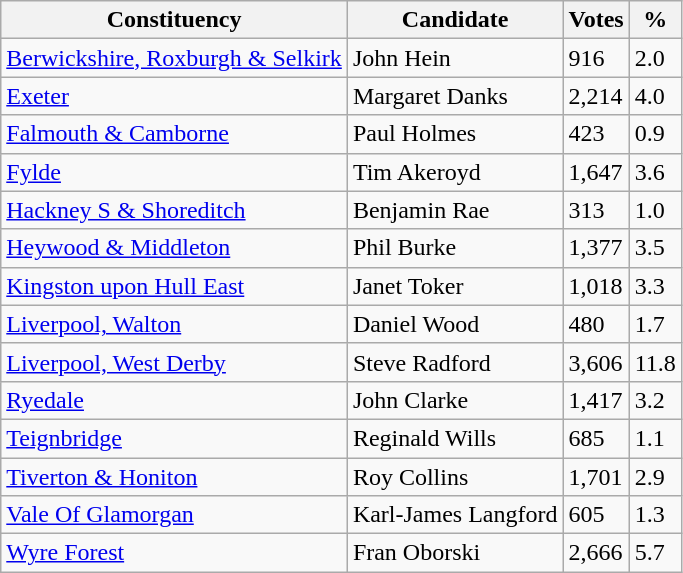<table class="wikitable sortable">
<tr>
<th>Constituency</th>
<th>Candidate</th>
<th>Votes</th>
<th>%</th>
</tr>
<tr>
<td><a href='#'>Berwickshire, Roxburgh & Selkirk</a></td>
<td>John Hein</td>
<td>916</td>
<td>2.0</td>
</tr>
<tr>
<td><a href='#'>Exeter</a></td>
<td>Margaret Danks</td>
<td>2,214</td>
<td>4.0</td>
</tr>
<tr>
<td><a href='#'>Falmouth & Camborne</a></td>
<td>Paul Holmes</td>
<td>423</td>
<td>0.9</td>
</tr>
<tr>
<td><a href='#'>Fylde</a></td>
<td>Tim Akeroyd</td>
<td>1,647</td>
<td>3.6</td>
</tr>
<tr>
<td><a href='#'>Hackney S & Shoreditch</a></td>
<td>Benjamin Rae</td>
<td>313</td>
<td>1.0</td>
</tr>
<tr>
<td><a href='#'>Heywood & Middleton</a></td>
<td>Phil Burke</td>
<td>1,377</td>
<td>3.5</td>
</tr>
<tr>
<td><a href='#'>Kingston upon Hull East</a></td>
<td>Janet Toker</td>
<td>1,018</td>
<td>3.3</td>
</tr>
<tr>
<td><a href='#'>Liverpool, Walton</a></td>
<td>Daniel Wood</td>
<td>480</td>
<td>1.7</td>
</tr>
<tr>
<td><a href='#'>Liverpool, West Derby</a></td>
<td>Steve Radford</td>
<td>3,606</td>
<td>11.8</td>
</tr>
<tr>
<td><a href='#'>Ryedale</a></td>
<td>John Clarke</td>
<td>1,417</td>
<td>3.2</td>
</tr>
<tr>
<td><a href='#'>Teignbridge</a></td>
<td>Reginald Wills</td>
<td>685</td>
<td>1.1</td>
</tr>
<tr>
<td><a href='#'>Tiverton & Honiton</a></td>
<td>Roy Collins</td>
<td>1,701</td>
<td>2.9</td>
</tr>
<tr>
<td><a href='#'>Vale Of Glamorgan</a></td>
<td>Karl-James Langford</td>
<td>605</td>
<td>1.3</td>
</tr>
<tr>
<td><a href='#'>Wyre Forest</a></td>
<td>Fran Oborski</td>
<td>2,666</td>
<td>5.7</td>
</tr>
</table>
